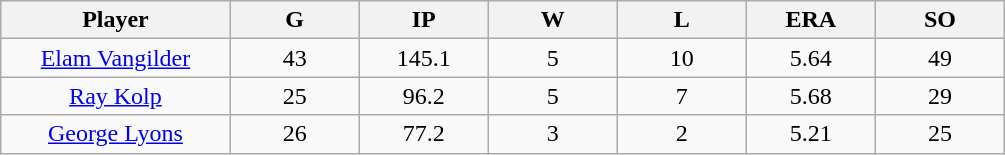<table class="wikitable sortable">
<tr>
<th bgcolor="#DDDDFF" width="16%">Player</th>
<th bgcolor="#DDDDFF" width="9%">G</th>
<th bgcolor="#DDDDFF" width="9%">IP</th>
<th bgcolor="#DDDDFF" width="9%">W</th>
<th bgcolor="#DDDDFF" width="9%">L</th>
<th bgcolor="#DDDDFF" width="9%">ERA</th>
<th bgcolor="#DDDDFF" width="9%">SO</th>
</tr>
<tr align="center">
<td><a href='#'>Elam Vangilder</a></td>
<td>43</td>
<td>145.1</td>
<td>5</td>
<td>10</td>
<td>5.64</td>
<td>49</td>
</tr>
<tr align="center">
<td><a href='#'>Ray Kolp</a></td>
<td>25</td>
<td>96.2</td>
<td>5</td>
<td>7</td>
<td>5.68</td>
<td>29</td>
</tr>
<tr align="center">
<td><a href='#'>George Lyons</a></td>
<td>26</td>
<td>77.2</td>
<td>3</td>
<td>2</td>
<td>5.21</td>
<td>25</td>
</tr>
</table>
